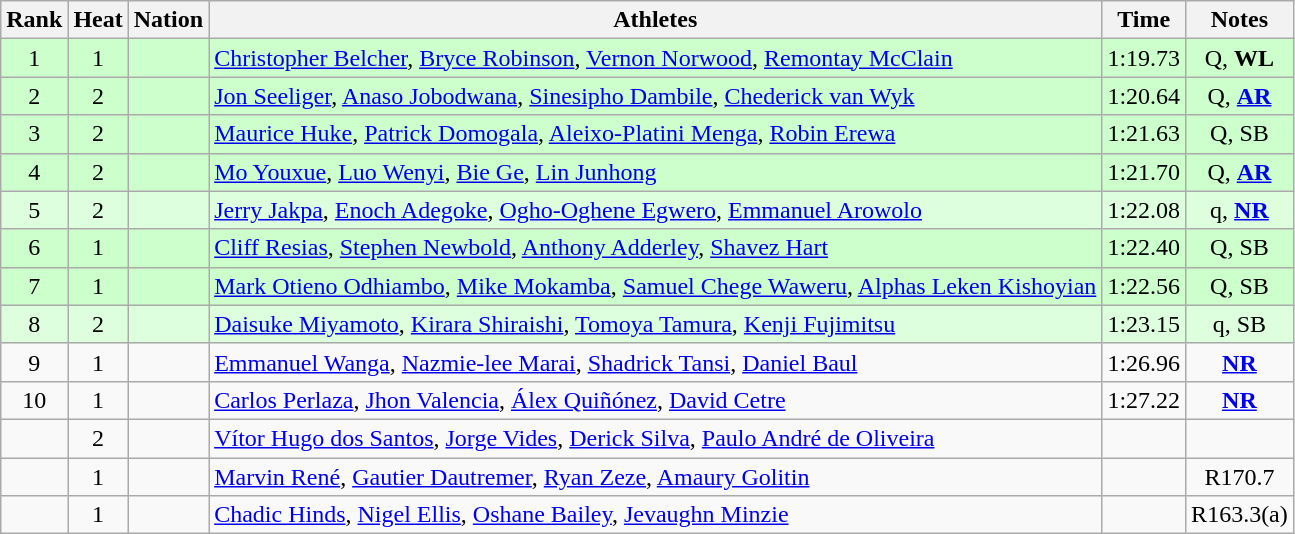<table class="wikitable sortable" style="text-align:center">
<tr>
<th>Rank</th>
<th>Heat</th>
<th>Nation</th>
<th>Athletes</th>
<th>Time</th>
<th>Notes</th>
</tr>
<tr bgcolor=ccffcc>
<td>1</td>
<td>1</td>
<td align=left></td>
<td align=left><a href='#'>Christopher Belcher</a>, <a href='#'>Bryce Robinson</a>, <a href='#'>Vernon Norwood</a>, <a href='#'>Remontay McClain</a></td>
<td>1:19.73</td>
<td>Q, <strong>WL</strong></td>
</tr>
<tr bgcolor=ccffcc>
<td>2</td>
<td>2</td>
<td align=left></td>
<td align=left><a href='#'>Jon Seeliger</a>, <a href='#'>Anaso Jobodwana</a>, <a href='#'>Sinesipho Dambile</a>, <a href='#'>Chederick van Wyk</a></td>
<td>1:20.64</td>
<td>Q, <strong><a href='#'>AR</a></strong></td>
</tr>
<tr bgcolor=ccffcc>
<td>3</td>
<td>2</td>
<td align=left></td>
<td align=left><a href='#'>Maurice Huke</a>, <a href='#'>Patrick Domogala</a>, <a href='#'>Aleixo-Platini Menga</a>, <a href='#'>Robin Erewa</a></td>
<td>1:21.63</td>
<td>Q, SB</td>
</tr>
<tr bgcolor=ccffcc>
<td>4</td>
<td>2</td>
<td align=left></td>
<td align=left><a href='#'>Mo Youxue</a>, <a href='#'>Luo Wenyi</a>, <a href='#'>Bie Ge</a>, <a href='#'>Lin Junhong</a></td>
<td>1:21.70</td>
<td>Q, <strong><a href='#'>AR</a></strong></td>
</tr>
<tr bgcolor=ddffdd>
<td>5</td>
<td>2</td>
<td align=left></td>
<td align=left><a href='#'>Jerry Jakpa</a>, <a href='#'>Enoch Adegoke</a>, <a href='#'>Ogho-Oghene Egwero</a>, <a href='#'>Emmanuel Arowolo</a></td>
<td>1:22.08</td>
<td>q, <strong><a href='#'>NR</a></strong></td>
</tr>
<tr bgcolor=ccffcc>
<td>6</td>
<td>1</td>
<td align=left></td>
<td align=left><a href='#'>Cliff Resias</a>, <a href='#'>Stephen Newbold</a>, <a href='#'>Anthony Adderley</a>, <a href='#'>Shavez Hart</a></td>
<td>1:22.40</td>
<td>Q, SB</td>
</tr>
<tr bgcolor=ccffcc>
<td>7</td>
<td>1</td>
<td align=left></td>
<td align=left><a href='#'>Mark Otieno Odhiambo</a>, <a href='#'>Mike Mokamba</a>, <a href='#'>Samuel Chege Waweru</a>, <a href='#'>Alphas Leken Kishoyian</a></td>
<td>1:22.56</td>
<td>Q, SB</td>
</tr>
<tr bgcolor=ddffdd>
<td>8</td>
<td>2</td>
<td align=left></td>
<td align=left><a href='#'>Daisuke Miyamoto</a>, <a href='#'>Kirara Shiraishi</a>, <a href='#'>Tomoya Tamura</a>, <a href='#'>Kenji Fujimitsu</a></td>
<td>1:23.15</td>
<td>q, SB</td>
</tr>
<tr>
<td>9</td>
<td>1</td>
<td align=left></td>
<td align=left><a href='#'>Emmanuel Wanga</a>, <a href='#'>Nazmie-lee Marai</a>, <a href='#'>Shadrick Tansi</a>, <a href='#'>Daniel Baul</a></td>
<td>1:26.96</td>
<td><strong><a href='#'>NR</a></strong></td>
</tr>
<tr>
<td>10</td>
<td>1</td>
<td align=left></td>
<td align=left><a href='#'>Carlos Perlaza</a>, <a href='#'>Jhon Valencia</a>, <a href='#'>Álex Quiñónez</a>, <a href='#'>David Cetre</a></td>
<td>1:27.22</td>
<td><strong><a href='#'>NR</a></strong></td>
</tr>
<tr>
<td></td>
<td>2</td>
<td align=left></td>
<td align=left><a href='#'>Vítor Hugo dos Santos</a>, <a href='#'>Jorge Vides</a>, <a href='#'>Derick Silva</a>, <a href='#'>Paulo André de Oliveira</a></td>
<td></td>
<td></td>
</tr>
<tr>
<td></td>
<td>1</td>
<td align=left></td>
<td align=left><a href='#'>Marvin René</a>, <a href='#'>Gautier Dautremer</a>, <a href='#'>Ryan Zeze</a>, <a href='#'>Amaury Golitin</a></td>
<td></td>
<td>R170.7</td>
</tr>
<tr>
<td></td>
<td>1</td>
<td align=left></td>
<td align=left><a href='#'>Chadic Hinds</a>, <a href='#'>Nigel Ellis</a>, <a href='#'>Oshane Bailey</a>, <a href='#'>Jevaughn Minzie</a></td>
<td></td>
<td>R163.3(a)</td>
</tr>
</table>
